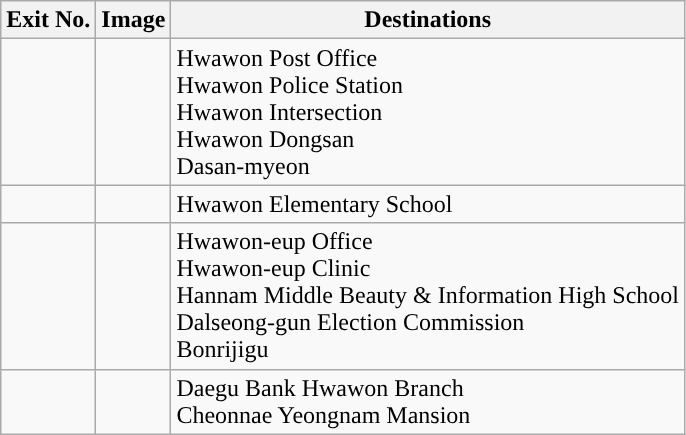<table class="wikitable">
<tr>
<th>Exit No.</th>
<th>Image</th>
<th>Destinations</th>
</tr>
<tr>
<td></td>
<td></td>
<td>Hwawon Post Office<br>Hwawon Police Station<br>Hwawon Intersection<br>Hwawon Dongsan<br>Dasan-myeon</td>
</tr>
<tr>
<td></td>
<td></td>
<td>Hwawon Elementary School</td>
</tr>
<tr>
<td></td>
<td></td>
<td>Hwawon-eup Office<br>Hwawon-eup Clinic<br>Hannam Middle Beauty & Information High School<br>Dalseong-gun Election Commission<br>Bonrijigu</td>
</tr>
<tr>
<td></td>
<td></td>
<td>Daegu Bank Hwawon Branch<br>Cheonnae Yeongnam Mansion</td>
</tr>
</table>
